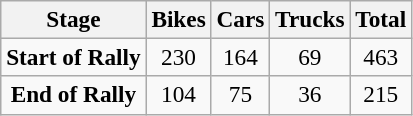<table class="wikitable" style="font-size:97%; width=15%; text-align:center">
<tr>
<th>Stage</th>
<th>Bikes</th>
<th>Cars</th>
<th>Trucks</th>
<th>Total</th>
</tr>
<tr>
<td><strong>Start of Rally</strong></td>
<td>230</td>
<td>164</td>
<td>69</td>
<td>463</td>
</tr>
<tr>
<td><strong>End of Rally</strong></td>
<td>104</td>
<td>75</td>
<td>36</td>
<td>215</td>
</tr>
</table>
